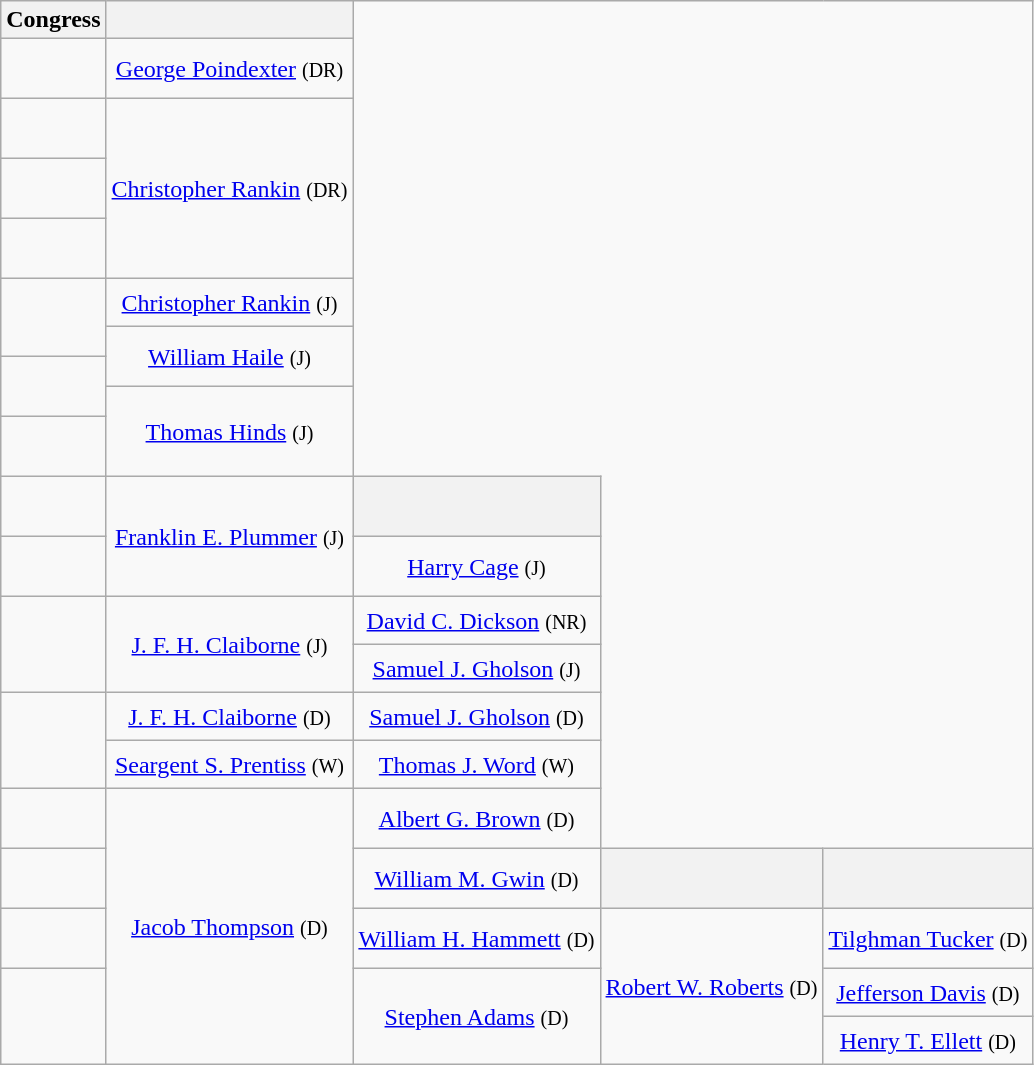<table class=wikitable style=text-align:center>
<tr>
<th>Congress</th>
<th></th>
</tr>
<tr style="height:2.5em">
<td><strong></strong> </td>
<td><a href='#'>George Poindexter</a> <small>(DR)</small></td>
</tr>
<tr style="height:2.5em">
<td><strong></strong> </td>
<td rowspan=3 ><a href='#'>Christopher Rankin</a> <small>(DR)</small></td>
</tr>
<tr style="height:2.5em">
<td><strong></strong> </td>
</tr>
<tr style="height:2.5em">
<td><strong></strong> </td>
</tr>
<tr style="height:2em">
<td rowspan=2><strong></strong> </td>
<td><a href='#'>Christopher Rankin</a> <small>(J)</small></td>
</tr>
<tr style="height:1.25em">
<td rowspan=2 ><a href='#'>William Haile</a> <small>(J)</small></td>
</tr>
<tr style="height:1.25em">
<td rowspan=2><strong></strong> </td>
</tr>
<tr style="height:1.25em">
<td rowspan=2 ><a href='#'>Thomas Hinds</a> <small>(J)</small></td>
</tr>
<tr style="height:2.5em">
<td><strong></strong> </td>
</tr>
<tr style="height:2.5em">
<td><strong></strong> </td>
<td rowspan=2 ><a href='#'>Franklin E. Plummer</a> <small>(J)</small></td>
<th></th>
</tr>
<tr style="height:2.5em">
<td><strong></strong> </td>
<td><a href='#'>Harry Cage</a> <small>(J)</small></td>
</tr>
<tr style="height:2em">
<td rowspan=2><strong></strong> </td>
<td rowspan=2 ><a href='#'>J. F. H. Claiborne</a> <small>(J)</small></td>
<td><a href='#'>David C. Dickson</a> <small>(NR)</small></td>
</tr>
<tr style="height:2em">
<td><a href='#'>Samuel J. Gholson</a> <small>(J)</small></td>
</tr>
<tr style="height:2em">
<td rowspan=2><strong></strong> </td>
<td><a href='#'>J. F. H. Claiborne</a> <small>(D)</small></td>
<td><a href='#'>Samuel J. Gholson</a> <small>(D)</small></td>
</tr>
<tr style="height:2em">
<td><a href='#'>Seargent S. Prentiss</a> <small>(W)</small></td>
<td><a href='#'>Thomas J. Word</a> <small>(W)</small></td>
</tr>
<tr style="height:2.5em">
<td><strong></strong> </td>
<td rowspan=5 ><a href='#'>Jacob Thompson</a> <small>(D)</small></td>
<td><a href='#'>Albert G. Brown</a> <small>(D)</small></td>
</tr>
<tr style="height:2.5em">
<td><strong></strong> </td>
<td><a href='#'>William M. Gwin</a> <small>(D)</small></td>
<th></th>
<th></th>
</tr>
<tr style="height:2.5em">
<td><strong></strong> </td>
<td><a href='#'>William H. Hammett</a> <small>(D)</small></td>
<td rowspan=3 ><a href='#'>Robert W. Roberts</a> <small>(D)</small></td>
<td><a href='#'>Tilghman Tucker</a> <small>(D)</small></td>
</tr>
<tr style="height:2em">
<td rowspan=2><strong></strong> </td>
<td rowspan=2 ><a href='#'>Stephen Adams</a> <small>(D)</small></td>
<td><a href='#'>Jefferson Davis</a> <small>(D)</small></td>
</tr>
<tr style="height:2em">
<td><a href='#'>Henry T. Ellett</a> <small>(D)</small></td>
</tr>
</table>
